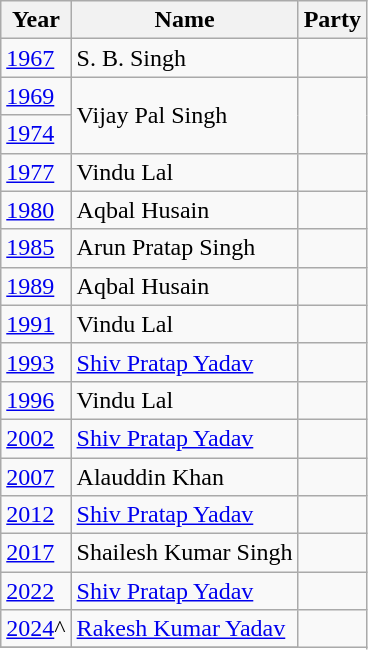<table class="wikitable sortable">
<tr>
<th>Year</th>
<th>Name</th>
<th colspan=2>Party</th>
</tr>
<tr>
<td><a href='#'>1967</a></td>
<td>S. B. Singh</td>
<td></td>
</tr>
<tr>
<td><a href='#'>1969</a></td>
<td rowspan=2>Vijay Pal Singh</td>
</tr>
<tr>
<td><a href='#'>1974</a></td>
</tr>
<tr>
<td><a href='#'>1977</a></td>
<td>Vindu Lal</td>
<td></td>
</tr>
<tr>
<td><a href='#'>1980</a></td>
<td>Aqbal Husain</td>
<td></td>
</tr>
<tr>
<td><a href='#'>1985</a></td>
<td>Arun Pratap Singh</td>
<td></td>
</tr>
<tr>
<td><a href='#'>1989</a></td>
<td>Aqbal Husain</td>
</tr>
<tr>
<td><a href='#'>1991</a></td>
<td>Vindu Lal</td>
<td></td>
</tr>
<tr>
<td><a href='#'>1993</a></td>
<td><a href='#'>Shiv Pratap Yadav</a></td>
<td></td>
</tr>
<tr>
<td><a href='#'>1996</a></td>
<td>Vindu Lal</td>
<td></td>
</tr>
<tr>
<td><a href='#'>2002</a></td>
<td><a href='#'>Shiv Pratap Yadav</a></td>
<td></td>
</tr>
<tr>
<td><a href='#'>2007</a></td>
<td>Alauddin Khan</td>
<td></td>
</tr>
<tr>
<td><a href='#'>2012</a></td>
<td><a href='#'>Shiv Pratap Yadav</a></td>
<td></td>
</tr>
<tr>
<td><a href='#'>2017</a></td>
<td>Shailesh Kumar Singh</td>
<td></td>
</tr>
<tr>
<td><a href='#'>2022</a></td>
<td><a href='#'>Shiv Pratap Yadav</a></td>
<td></td>
</tr>
<tr>
<td><a href='#'>2024</a>^</td>
<td><a href='#'>Rakesh Kumar Yadav</a></td>
</tr>
<tr>
</tr>
</table>
